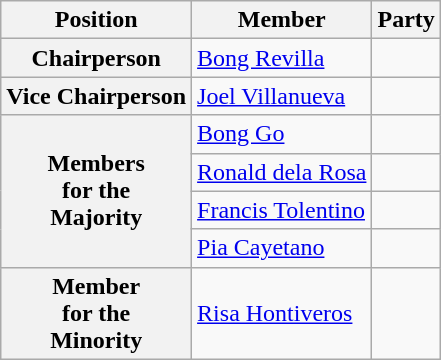<table class="wikitable">
<tr>
<th>Position</th>
<th>Member</th>
<th colspan="2">Party</th>
</tr>
<tr>
<th><strong>Chairperson</strong></th>
<td><a href='#'>Bong Revilla</a></td>
<td></td>
</tr>
<tr>
<th><strong>Vice Chairperson</strong></th>
<td><a href='#'>Joel Villanueva</a></td>
<td></td>
</tr>
<tr>
<th rowspan="4"><strong>Members</strong><br><strong>for the</strong><br><strong>Majority</strong></th>
<td><a href='#'>Bong Go</a></td>
<td></td>
</tr>
<tr>
<td><a href='#'>Ronald dela Rosa</a></td>
<td></td>
</tr>
<tr>
<td><a href='#'>Francis Tolentino</a></td>
<td></td>
</tr>
<tr>
<td><a href='#'>Pia Cayetano</a></td>
<td></td>
</tr>
<tr>
<th><strong>Member</strong><br><strong>for the</strong><br><strong>Minority</strong></th>
<td><a href='#'>Risa Hontiveros</a></td>
<td></td>
</tr>
</table>
